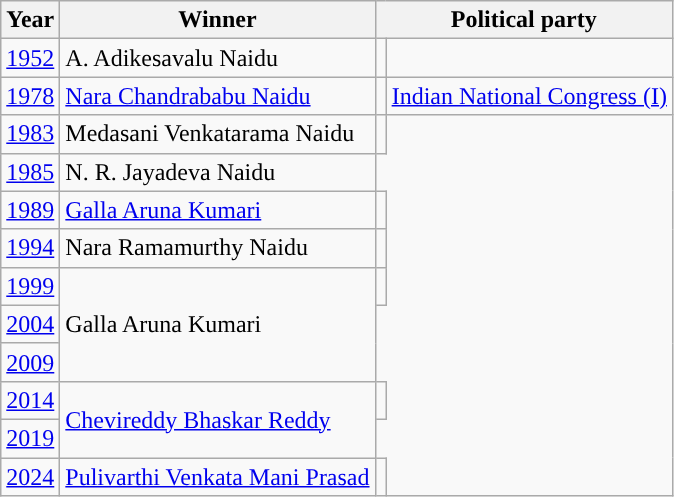<table class="wikitable sortable">
<tr>
<th>Year</th>
<th>Winner</th>
<th colspan="2">Political party</th>
</tr>
<tr>
<td><a href='#'>1952</a></td>
<td>A. Adikesavalu Naidu</td>
<td></td>
</tr>
<tr>
<td><a href='#'>1978</a></td>
<td><a href='#'>Nara Chandrababu Naidu</a></td>
<td></td>
<td><a href='#'>Indian National Congress (I)</a></td>
</tr>
<tr>
<td><a href='#'>1983</a></td>
<td>Medasani Venkatarama Naidu</td>
<td></td>
</tr>
<tr>
<td><a href='#'>1985</a></td>
<td>N. R. Jayadeva Naidu</td>
</tr>
<tr>
<td><a href='#'>1989</a></td>
<td><a href='#'>Galla Aruna Kumari</a></td>
<td></td>
</tr>
<tr>
<td><a href='#'>1994</a></td>
<td>Nara Ramamurthy Naidu</td>
<td></td>
</tr>
<tr>
<td><a href='#'>1999</a></td>
<td rowspan=3>Galla Aruna Kumari</td>
<td></td>
</tr>
<tr>
<td><a href='#'>2004</a></td>
</tr>
<tr>
<td><a href='#'>2009</a></td>
</tr>
<tr>
<td><a href='#'>2014</a></td>
<td rowspan=2><a href='#'>Chevireddy Bhaskar Reddy</a></td>
<td></td>
</tr>
<tr>
<td><a href='#'>2019</a></td>
</tr>
<tr>
<td><a href='#'>2024</a></td>
<td><a href='#'>Pulivarthi Venkata Mani Prasad</a></td>
<td></td>
</tr>
</table>
